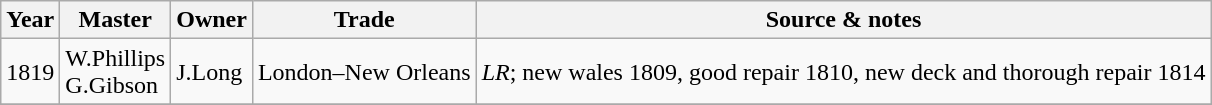<table class=" wikitable">
<tr>
<th>Year</th>
<th>Master</th>
<th>Owner</th>
<th>Trade</th>
<th>Source & notes</th>
</tr>
<tr>
<td>1819</td>
<td>W.Phillips<br>G.Gibson</td>
<td>J.Long</td>
<td>London–New Orleans</td>
<td><em>LR</em>; new wales 1809, good repair 1810, new deck and thorough repair 1814</td>
</tr>
<tr>
</tr>
</table>
